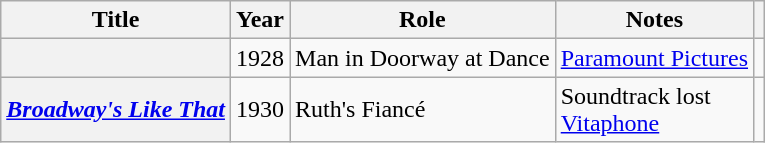<table class="wikitable plainrowheaders" style="margin-right: 0;">
<tr>
<th scope="col">Title</th>
<th scope="col">Year</th>
<th scope="col">Role</th>
<th scope="col">Notes</th>
<th scope="col"></th>
</tr>
<tr>
<th scope="row"><em></em></th>
<td>1928</td>
<td>Man in Doorway at Dance</td>
<td><a href='#'>Paramount Pictures</a></td>
<td align="center"></td>
</tr>
<tr>
<th scope="row"><em><a href='#'>Broadway's Like That</a></em></th>
<td>1930</td>
<td>Ruth's Fiancé</td>
<td>Soundtrack lost<br><a href='#'>Vitaphone</a></td>
<td align="center"></td>
</tr>
</table>
